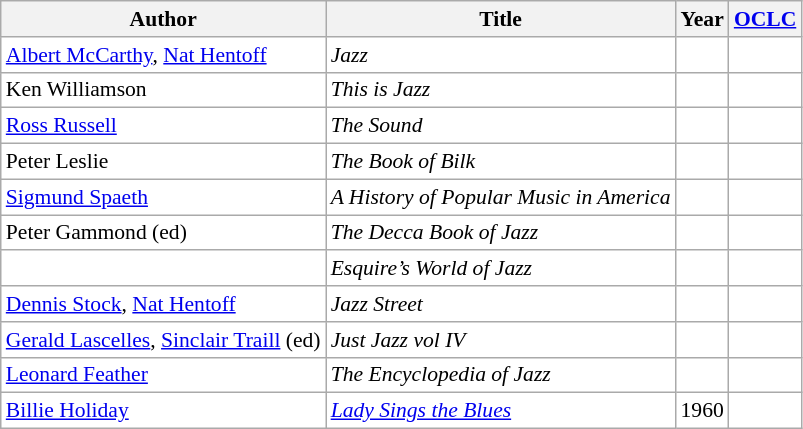<table class="wikitable collapsible sortable" border="0" cellpadding="1" style="color: black; background-color: #FFFFFF; font-size:90%; width="80%">
<tr>
<th>Author</th>
<th>Title</th>
<th>Year</th>
<th><a href='#'>OCLC</a></th>
</tr>
<tr>
<td><a href='#'>Albert McCarthy</a>, <a href='#'>Nat Hentoff</a></td>
<td><em>Jazz</em></td>
<td></td>
<td></td>
</tr>
<tr>
<td>Ken Williamson</td>
<td><em>This is Jazz</em></td>
<td></td>
<td></td>
</tr>
<tr>
<td><a href='#'>Ross Russell</a></td>
<td><em>The Sound</em></td>
<td></td>
<td></td>
</tr>
<tr>
<td>Peter Leslie</td>
<td><em>The Book of Bilk</em></td>
<td></td>
<td></td>
</tr>
<tr>
<td><a href='#'>Sigmund Spaeth</a></td>
<td><em>A History of Popular Music in America</em></td>
<td></td>
<td></td>
</tr>
<tr>
<td>Peter Gammond (ed)</td>
<td><em>The Decca Book of Jazz</em></td>
<td></td>
<td></td>
</tr>
<tr>
<td></td>
<td><em>Esquire’s World of Jazz</em></td>
<td></td>
<td></td>
</tr>
<tr>
<td><a href='#'>Dennis Stock</a>, <a href='#'>Nat Hentoff</a></td>
<td><em>Jazz Street</em></td>
<td></td>
<td></td>
</tr>
<tr>
<td><a href='#'>Gerald Lascelles</a>, <a href='#'>Sinclair Traill</a> (ed)</td>
<td><em>Just Jazz vol IV</em></td>
<td></td>
<td></td>
</tr>
<tr>
<td><a href='#'>Leonard Feather</a></td>
<td><em>The Encyclopedia of Jazz</em></td>
<td></td>
<td></td>
</tr>
<tr>
<td><a href='#'>Billie Holiday</a></td>
<td><em><a href='#'>Lady Sings the Blues</a></em></td>
<td>1960</td>
<td></td>
</tr>
</table>
